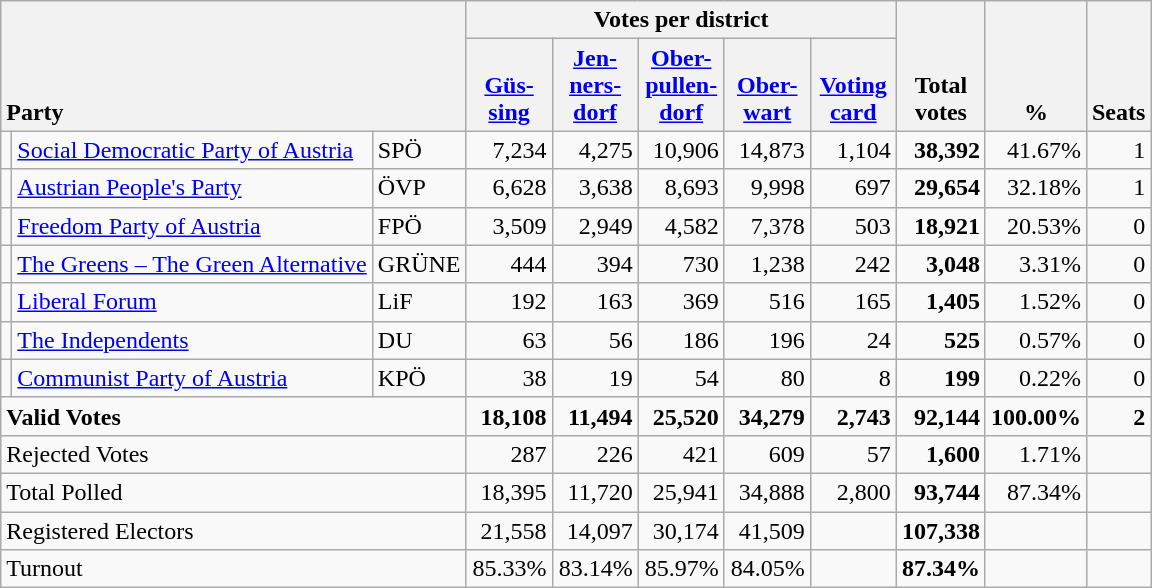<table class="wikitable" border="1" style="text-align:right;">
<tr>
<th style="text-align:left;" valign=bottom rowspan=2 colspan=3>Party</th>
<th colspan=5>Votes per district</th>
<th align=center valign=bottom rowspan=2 width="50">Total<br>votes</th>
<th align=center valign=bottom rowspan=2 width="50">%</th>
<th align=center valign=bottom rowspan=2>Seats</th>
</tr>
<tr>
<th align=center valign=bottom width="50"><a href='#'>Güs-<br>sing</a></th>
<th align=center valign=bottom width="50"><a href='#'>Jen-<br>ners-<br>dorf</a></th>
<th align=center valign=bottom width="50"><a href='#'>Ober-<br>pullen-<br>dorf</a></th>
<th align=center valign=bottom width="50"><a href='#'>Ober-<br>wart</a></th>
<th align=center valign=bottom width="50"><a href='#'>Voting<br>card</a></th>
</tr>
<tr>
<td></td>
<td align=left><a href='#'>Social Democratic Party of Austria</a></td>
<td align=left>SPÖ</td>
<td>7,234</td>
<td>4,275</td>
<td>10,906</td>
<td>14,873</td>
<td>1,104</td>
<td><strong>38,392</strong></td>
<td>41.67%</td>
<td>1</td>
</tr>
<tr>
<td></td>
<td align=left><a href='#'>Austrian People's Party</a></td>
<td align=left>ÖVP</td>
<td>6,628</td>
<td>3,638</td>
<td>8,693</td>
<td>9,998</td>
<td>697</td>
<td><strong>29,654</strong></td>
<td>32.18%</td>
<td>1</td>
</tr>
<tr>
<td></td>
<td align=left><a href='#'>Freedom Party of Austria</a></td>
<td align=left>FPÖ</td>
<td>3,509</td>
<td>2,949</td>
<td>4,582</td>
<td>7,378</td>
<td>503</td>
<td><strong>18,921</strong></td>
<td>20.53%</td>
<td>0</td>
</tr>
<tr>
<td></td>
<td align=left style="white-space: nowrap;"><a href='#'>The Greens – The Green Alternative</a></td>
<td align=left>GRÜNE</td>
<td>444</td>
<td>394</td>
<td>730</td>
<td>1,238</td>
<td>242</td>
<td><strong>3,048</strong></td>
<td>3.31%</td>
<td>0</td>
</tr>
<tr>
<td></td>
<td align=left><a href='#'>Liberal Forum</a></td>
<td align=left>LiF</td>
<td>192</td>
<td>163</td>
<td>369</td>
<td>516</td>
<td>165</td>
<td><strong>1,405</strong></td>
<td>1.52%</td>
<td>0</td>
</tr>
<tr>
<td></td>
<td align=left><a href='#'>The Independents</a></td>
<td align=left>DU</td>
<td>63</td>
<td>56</td>
<td>186</td>
<td>196</td>
<td>24</td>
<td><strong>525</strong></td>
<td>0.57%</td>
<td>0</td>
</tr>
<tr>
<td></td>
<td align=left><a href='#'>Communist Party of Austria</a></td>
<td align=left>KPÖ</td>
<td>38</td>
<td>19</td>
<td>54</td>
<td>80</td>
<td>8</td>
<td><strong>199</strong></td>
<td>0.22%</td>
<td>0</td>
</tr>
<tr style="font-weight:bold">
<td align=left colspan=3>Valid Votes</td>
<td>18,108</td>
<td>11,494</td>
<td>25,520</td>
<td>34,279</td>
<td>2,743</td>
<td>92,144</td>
<td>100.00%</td>
<td>2</td>
</tr>
<tr>
<td align=left colspan=3>Rejected Votes</td>
<td>287</td>
<td>226</td>
<td>421</td>
<td>609</td>
<td>57</td>
<td><strong>1,600</strong></td>
<td>1.71%</td>
<td></td>
</tr>
<tr>
<td align=left colspan=3>Total Polled</td>
<td>18,395</td>
<td>11,720</td>
<td>25,941</td>
<td>34,888</td>
<td>2,800</td>
<td><strong>93,744</strong></td>
<td>87.34%</td>
<td></td>
</tr>
<tr>
<td align=left colspan=3>Registered Electors</td>
<td>21,558</td>
<td>14,097</td>
<td>30,174</td>
<td>41,509</td>
<td></td>
<td><strong>107,338</strong></td>
<td></td>
<td></td>
</tr>
<tr>
<td align=left colspan=3>Turnout</td>
<td>85.33%</td>
<td>83.14%</td>
<td>85.97%</td>
<td>84.05%</td>
<td></td>
<td><strong>87.34%</strong></td>
<td></td>
<td></td>
</tr>
</table>
